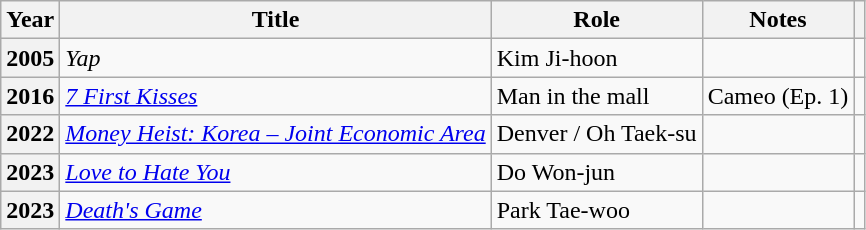<table class="wikitable plainrowheaders sortable">
<tr>
<th scope="col">Year</th>
<th scope="col">Title</th>
<th scope="col">Role</th>
<th scope="col">Notes</th>
<th scope="col" class="unsortable"></th>
</tr>
<tr>
<th scope="row">2005</th>
<td><em>Yap</em></td>
<td>Kim Ji-hoon</td>
<td></td>
<td style="text-align:center"></td>
</tr>
<tr>
<th scope="row">2016</th>
<td><em><a href='#'>7 First Kisses</a></em></td>
<td>Man in the mall</td>
<td>Cameo (Ep. 1)</td>
<td style="text-align:center"></td>
</tr>
<tr>
<th scope="row">2022</th>
<td><em><a href='#'>Money Heist: Korea – Joint Economic Area</a></em></td>
<td>Denver / Oh Taek-su</td>
<td></td>
<td style="text-align:center"></td>
</tr>
<tr>
<th scope="row">2023</th>
<td><em><a href='#'>Love to Hate You</a></em></td>
<td>Do Won-jun</td>
<td></td>
<td style="text-align:center"></td>
</tr>
<tr>
<th scope="row">2023</th>
<td><em><a href='#'>Death's Game</a></em></td>
<td>Park Tae-woo</td>
<td></td>
<td style="text-align:center"></td>
</tr>
</table>
